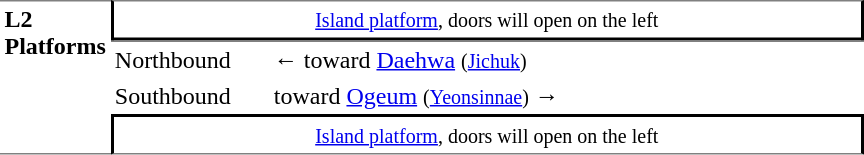<table table border=0 cellspacing=0 cellpadding=3>
<tr>
<td style="border-top:solid 1px gray;border-bottom:solid 1px gray;" width=50 rowspan=10 valign=top><strong>L2<br>Platforms</strong></td>
<td style="border-top:solid 1px gray;border-right:solid 2px black;border-left:solid 2px black;border-bottom:solid 2px black;text-align:center;" colspan=2><small><a href='#'>Island platform</a>, doors will open on the left</small></td>
</tr>
<tr>
<td style="border-bottom:solid 0px gray;border-top:solid 1px gray;" width=100>Northbound</td>
<td style="border-bottom:solid 0px gray;border-top:solid 1px gray;" width=390>←  toward <a href='#'>Daehwa</a> <small>(<a href='#'>Jichuk</a>)</small></td>
</tr>
<tr>
<td>Southbound</td>
<td>  toward <a href='#'>Ogeum</a> <small>(<a href='#'>Yeonsinnae</a>)</small> →</td>
</tr>
<tr>
<td style="border-top:solid 2px black;border-right:solid 2px black;border-left:solid 2px black;border-bottom:solid 1px gray;text-align:center;" colspan=2><small><a href='#'>Island platform</a>, doors will open on the left </small></td>
</tr>
</table>
